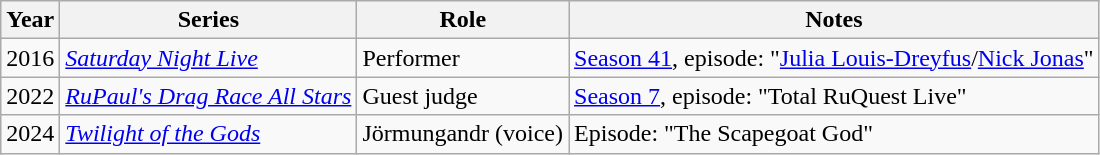<table class="wikitable">
<tr>
<th>Year</th>
<th>Series</th>
<th>Role</th>
<th>Notes</th>
</tr>
<tr>
<td>2016</td>
<td><em><a href='#'>Saturday Night Live</a></em></td>
<td>Performer</td>
<td><a href='#'>Season 41</a>, episode: "<a href='#'>Julia Louis-Dreyfus</a>/<a href='#'>Nick Jonas</a>"</td>
</tr>
<tr>
<td>2022</td>
<td><em><a href='#'>RuPaul's Drag Race All Stars</a></em>  </td>
<td>Guest judge</td>
<td><a href='#'>Season 7</a>, episode: "Total RuQuest Live"</td>
</tr>
<tr>
<td>2024</td>
<td><em><a href='#'>Twilight of the Gods</a></em></td>
<td>Jörmungandr (voice)</td>
<td>Episode: "The Scapegoat God"</td>
</tr>
</table>
